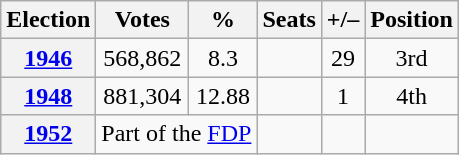<table class="wikitable" style="text-align:center">
<tr>
<th>Election</th>
<th>Votes</th>
<th>%</th>
<th>Seats</th>
<th>+/–</th>
<th>Position</th>
</tr>
<tr>
<th><a href='#'>1946</a></th>
<td>568,862</td>
<td>8.3</td>
<td></td>
<td> 29</td>
<td> 3rd</td>
</tr>
<tr>
<th><a href='#'>1948</a></th>
<td>881,304</td>
<td>12.88</td>
<td></td>
<td> 1</td>
<td> 4th</td>
</tr>
<tr>
<th><a href='#'>1952</a></th>
<td colspan=2>Part of the <a href='#'>FDP</a></td>
<td></td>
<td></td>
<td></td>
</tr>
</table>
